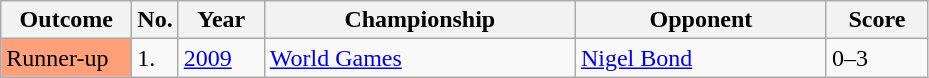<table class="sortable wikitable">
<tr>
<th width="80">Outcome</th>
<th width="20">No.</th>
<th width="50">Year</th>
<th style="width:200px;">Championship</th>
<th width=160">Opponent</th>
<th width="60">Score</th>
</tr>
<tr>
<td style="background:#ffa07a;">Runner-up</td>
<td>1.</td>
<td><a href='#'>2009</a></td>
<td><a href='#'>World Games</a></td>
<td> <a href='#'>Nigel Bond</a></td>
<td>0–3</td>
</tr>
</table>
